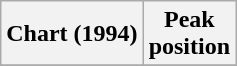<table class="wikitable sortable plainrowheaders">
<tr>
<th>Chart (1994)</th>
<th>Peak<br>position</th>
</tr>
<tr>
</tr>
</table>
